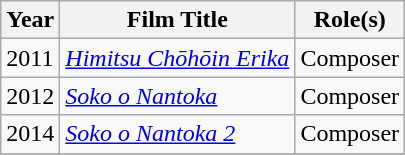<table class="wikitable">
<tr>
<th>Year</th>
<th>Film Title</th>
<th>Role(s)</th>
</tr>
<tr>
<td>2011</td>
<td><em><a href='#'>Himitsu Chōhōin Erika</a></em></td>
<td>Composer</td>
</tr>
<tr>
<td>2012</td>
<td><em><a href='#'>Soko o Nantoka</a></em></td>
<td>Composer</td>
</tr>
<tr>
<td>2014</td>
<td><em><a href='#'>Soko o Nantoka 2</a></em></td>
<td>Composer</td>
</tr>
<tr>
</tr>
</table>
